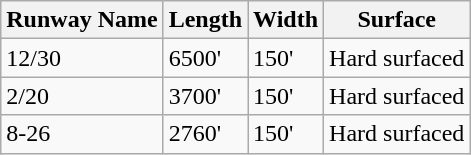<table class="wikitable">
<tr>
<th>Runway Name</th>
<th>Length</th>
<th>Width</th>
<th>Surface</th>
</tr>
<tr>
<td>12/30</td>
<td>6500'</td>
<td>150'</td>
<td>Hard surfaced</td>
</tr>
<tr>
<td>2/20</td>
<td>3700'</td>
<td>150'</td>
<td>Hard surfaced</td>
</tr>
<tr>
<td>8-26</td>
<td>2760'</td>
<td>150'</td>
<td>Hard surfaced</td>
</tr>
</table>
